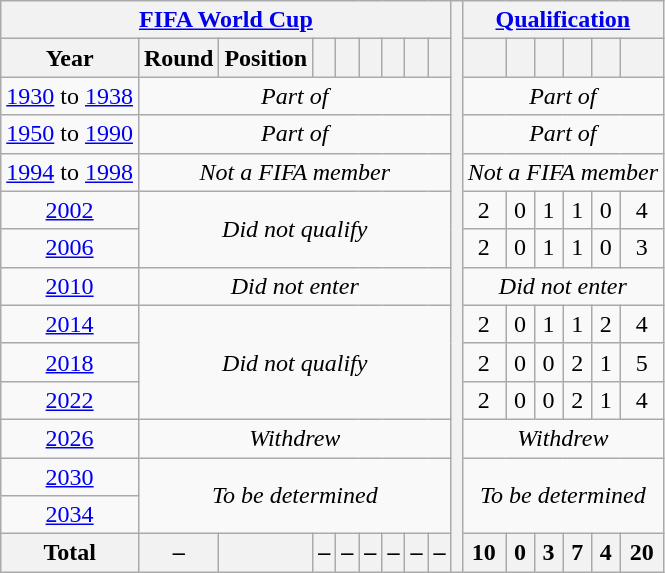<table class="wikitable" style="text-align: center;">
<tr>
<th colspan=9><a href='#'>FIFA World Cup</a></th>
<th rowspan=39></th>
<th colspan=6><a href='#'>Qualification</a></th>
</tr>
<tr>
<th>Year</th>
<th>Round</th>
<th>Position</th>
<th></th>
<th></th>
<th></th>
<th></th>
<th></th>
<th></th>
<th></th>
<th></th>
<th></th>
<th></th>
<th></th>
<th></th>
</tr>
<tr>
<td><a href='#'>1930</a> to <a href='#'>1938</a></td>
<td colspan=8><em>Part of </em></td>
<td colspan=6><em>Part of </em></td>
</tr>
<tr>
<td><a href='#'>1950</a> to <a href='#'>1990</a></td>
<td colspan=8><em>Part of </em></td>
<td colspan=6><em>Part of </em></td>
</tr>
<tr>
<td><a href='#'>1994</a> to <a href='#'>1998</a></td>
<td colspan=8><em>Not a FIFA member</em></td>
<td colspan=6><em>Not a FIFA member</em></td>
</tr>
<tr>
<td>  <a href='#'>2002</a></td>
<td rowspan=2 colspan=8><em>Did not qualify</em></td>
<td>2</td>
<td>0</td>
<td>1</td>
<td>1</td>
<td>0</td>
<td>4</td>
</tr>
<tr>
<td> <a href='#'>2006</a></td>
<td>2</td>
<td>0</td>
<td>1</td>
<td>1</td>
<td>0</td>
<td>3</td>
</tr>
<tr>
<td> <a href='#'>2010</a></td>
<td colspan=8><em>Did not enter</em></td>
<td colspan=6><em>Did not enter</em></td>
</tr>
<tr>
<td> <a href='#'>2014</a></td>
<td rowspan=3 colspan=8><em>Did not qualify</em></td>
<td>2</td>
<td>0</td>
<td>1</td>
<td>1</td>
<td>2</td>
<td>4</td>
</tr>
<tr>
<td> <a href='#'>2018</a></td>
<td>2</td>
<td>0</td>
<td>0</td>
<td>2</td>
<td>1</td>
<td>5</td>
</tr>
<tr>
<td> <a href='#'>2022</a></td>
<td>2</td>
<td>0</td>
<td>0</td>
<td>2</td>
<td>1</td>
<td>4</td>
</tr>
<tr>
<td>   <a href='#'>2026</a></td>
<td colspan=8><em>Withdrew</em></td>
<td colspan=6><em>Withdrew</em></td>
</tr>
<tr>
<td>   <a href='#'>2030</a></td>
<td rowspan=2 colspan=8><em>To be determined</em></td>
<td rowspan=2 colspan=6><em>To be determined</em></td>
</tr>
<tr>
<td> <a href='#'>2034</a></td>
</tr>
<tr>
<th>Total</th>
<th>–</th>
<th></th>
<th>–</th>
<th>–</th>
<th>–</th>
<th>–</th>
<th>–</th>
<th>–</th>
<th>10</th>
<th>0</th>
<th>3</th>
<th>7</th>
<th>4</th>
<th>20</th>
</tr>
</table>
